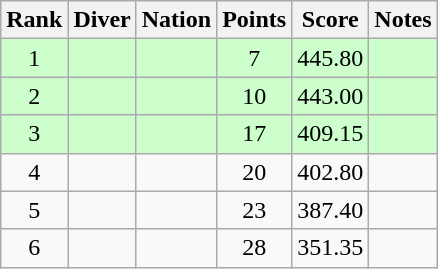<table class="wikitable sortable" style="text-align:center">
<tr>
<th>Rank</th>
<th>Diver</th>
<th>Nation</th>
<th>Points</th>
<th>Score</th>
<th>Notes</th>
</tr>
<tr style="background:#cfc;">
<td>1</td>
<td align=left></td>
<td align=left></td>
<td>7</td>
<td>445.80</td>
<td></td>
</tr>
<tr style="background:#cfc;">
<td>2</td>
<td align=left></td>
<td align=left></td>
<td>10</td>
<td>443.00</td>
<td></td>
</tr>
<tr style="background:#cfc;">
<td>3</td>
<td align=left></td>
<td align=left></td>
<td>17</td>
<td>409.15</td>
<td></td>
</tr>
<tr>
<td>4</td>
<td align=left></td>
<td align=left></td>
<td>20</td>
<td>402.80</td>
<td></td>
</tr>
<tr>
<td>5</td>
<td align=left></td>
<td align=left></td>
<td>23</td>
<td>387.40</td>
<td></td>
</tr>
<tr>
<td>6</td>
<td align=left></td>
<td align=left></td>
<td>28</td>
<td>351.35</td>
<td></td>
</tr>
</table>
